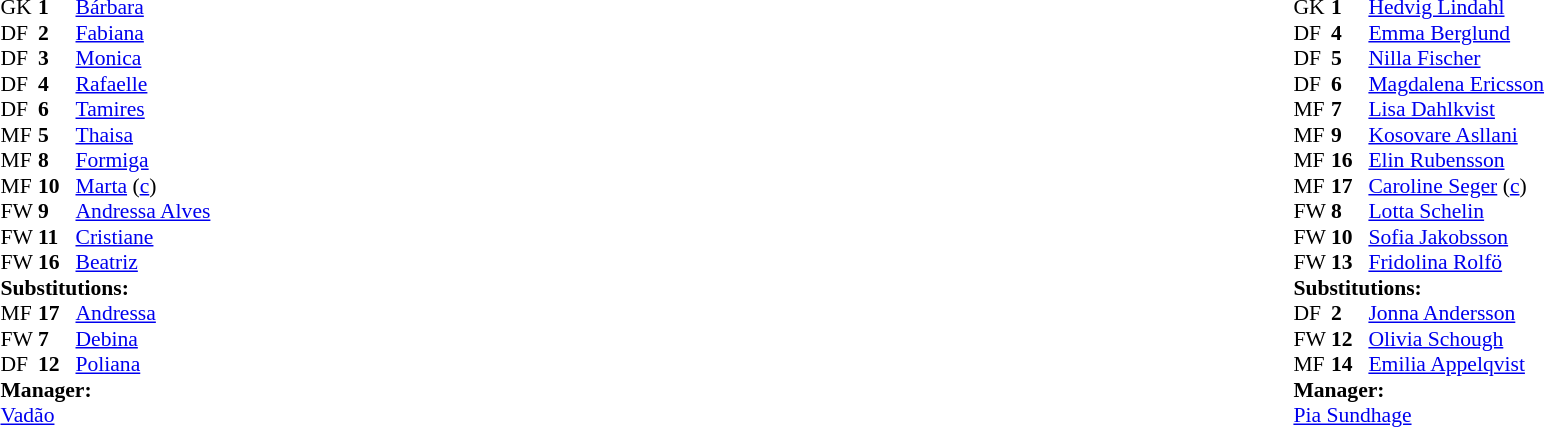<table width="100%">
<tr>
<td valign="top" width="50%"><br><table style="font-size: 90%" cellspacing="0" cellpadding="0">
<tr>
<th width="25"></th>
<th width="25"></th>
</tr>
<tr>
<td>GK</td>
<td><strong>1</strong></td>
<td><a href='#'>Bárbara</a></td>
</tr>
<tr>
<td>DF</td>
<td><strong>2</strong></td>
<td><a href='#'>Fabiana</a></td>
<td></td>
<td></td>
</tr>
<tr>
<td>DF</td>
<td><strong>3</strong></td>
<td><a href='#'>Monica</a></td>
</tr>
<tr>
<td>DF</td>
<td><strong>4</strong></td>
<td><a href='#'>Rafaelle</a></td>
</tr>
<tr>
<td>DF</td>
<td><strong>6</strong></td>
<td><a href='#'>Tamires</a></td>
</tr>
<tr>
<td>MF</td>
<td><strong>5</strong></td>
<td><a href='#'>Thaisa</a></td>
</tr>
<tr>
<td>MF</td>
<td><strong>8</strong></td>
<td><a href='#'>Formiga</a></td>
<td></td>
<td></td>
</tr>
<tr>
<td>MF</td>
<td><strong>10</strong></td>
<td><a href='#'>Marta</a> (<a href='#'>c</a>)</td>
</tr>
<tr>
<td>FW</td>
<td><strong>9</strong></td>
<td><a href='#'>Andressa Alves</a></td>
</tr>
<tr>
<td>FW</td>
<td><strong>11</strong></td>
<td><a href='#'>Cristiane</a></td>
<td></td>
<td></td>
</tr>
<tr>
<td>FW</td>
<td><strong>16</strong></td>
<td><a href='#'>Beatriz</a></td>
</tr>
<tr>
<td colspan=3><strong>Substitutions:</strong></td>
</tr>
<tr>
<td>MF</td>
<td><strong>17</strong></td>
<td><a href='#'>Andressa</a></td>
<td></td>
<td></td>
</tr>
<tr>
<td>FW</td>
<td><strong>7</strong></td>
<td><a href='#'>Debina</a></td>
<td></td>
<td></td>
</tr>
<tr>
<td>DF</td>
<td><strong>12</strong></td>
<td><a href='#'>Poliana</a></td>
<td></td>
<td></td>
</tr>
<tr>
<td colspan=3><strong>Manager:</strong></td>
</tr>
<tr>
<td colspan=3><a href='#'>Vadão</a></td>
</tr>
</table>
</td>
<td valign="top"></td>
<td valign="top" width="50%"><br><table style="font-size: 90%" cellspacing="0" cellpadding="0" align="center">
<tr>
<th width="25"></th>
<th width="25"></th>
</tr>
<tr>
<td>GK</td>
<td><strong>1</strong></td>
<td><a href='#'>Hedvig Lindahl</a></td>
</tr>
<tr>
<td>DF</td>
<td><strong>4</strong></td>
<td><a href='#'>Emma Berglund</a></td>
</tr>
<tr>
<td>DF</td>
<td><strong>5</strong></td>
<td><a href='#'>Nilla Fischer</a></td>
</tr>
<tr>
<td>DF</td>
<td><strong>6</strong></td>
<td><a href='#'>Magdalena Ericsson</a></td>
<td></td>
<td></td>
</tr>
<tr>
<td>MF</td>
<td><strong>7</strong></td>
<td><a href='#'>Lisa Dahlkvist</a></td>
</tr>
<tr>
<td>MF</td>
<td><strong>9</strong></td>
<td><a href='#'>Kosovare Asllani</a></td>
<td></td>
<td></td>
</tr>
<tr>
<td>MF</td>
<td><strong>16</strong></td>
<td><a href='#'>Elin Rubensson</a></td>
</tr>
<tr>
<td>MF</td>
<td><strong>17</strong></td>
<td><a href='#'>Caroline Seger</a> (<a href='#'>c</a>)</td>
</tr>
<tr>
<td>FW</td>
<td><strong>8</strong></td>
<td><a href='#'>Lotta Schelin</a></td>
</tr>
<tr>
<td>FW</td>
<td><strong>10</strong></td>
<td><a href='#'>Sofia Jakobsson</a></td>
</tr>
<tr>
<td>FW</td>
<td><strong>13</strong></td>
<td><a href='#'>Fridolina Rolfö</a></td>
<td></td>
<td></td>
</tr>
<tr>
<td colspan=3><strong>Substitutions:</strong></td>
</tr>
<tr>
<td>DF</td>
<td><strong>2</strong></td>
<td><a href='#'>Jonna Andersson</a></td>
<td></td>
<td></td>
</tr>
<tr>
<td>FW</td>
<td><strong>12</strong></td>
<td><a href='#'>Olivia Schough</a></td>
<td></td>
<td></td>
</tr>
<tr>
<td>MF</td>
<td><strong>14</strong></td>
<td><a href='#'>Emilia Appelqvist</a></td>
<td></td>
<td></td>
</tr>
<tr>
<td colspan=3><strong>Manager:</strong></td>
</tr>
<tr>
<td colspan=3><a href='#'>Pia Sundhage</a></td>
</tr>
</table>
</td>
</tr>
</table>
